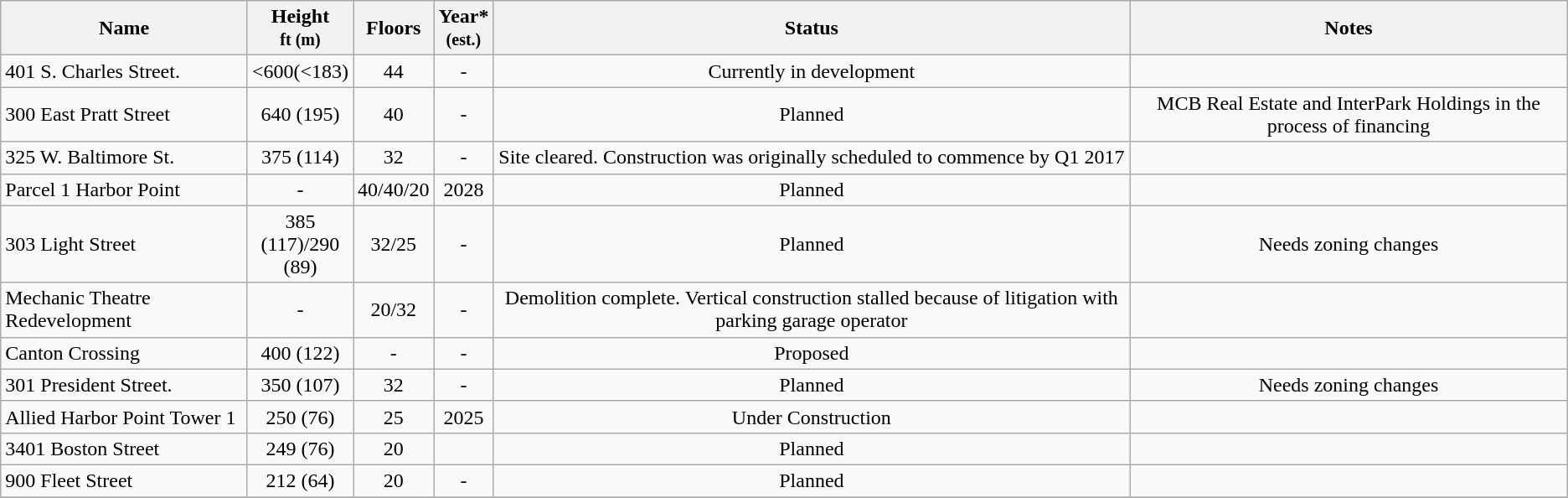<table class="wikitable sortable">
<tr>
<th>Name</th>
<th width="75px">Height<br><small>ft (m)</small></th>
<th>Floors</th>
<th>Year*<br><small>(est.)</small></th>
<th>Status</th>
<th class="unsortable">Notes</th>
</tr>
<tr>
<td>401 S. Charles Street.</td>
<td align="center"><600(<183)</td>
<td align="center">44</td>
<td align="center">-</td>
<td align="center">Currently in development</td>
<td align="center"></td>
</tr>
<tr>
<td>300 East Pratt Street</td>
<td align="center">640 (195)</td>
<td align="center">40</td>
<td align="center">-</td>
<td align="center">Planned</td>
<td align="center">MCB Real Estate and InterPark Holdings in the process of financing</td>
</tr>
<tr>
<td>325 W. Baltimore St.</td>
<td align="center">375 (114)</td>
<td align="center">32</td>
<td align="center">-</td>
<td align="center">Site cleared. Construction was originally scheduled to commence by Q1 2017</td>
<td align="center"></td>
</tr>
<tr>
<td>Parcel 1 Harbor Point</td>
<td align="center">-</td>
<td align="center">40/40/20</td>
<td align="center">2028</td>
<td align="center">Planned</td>
<td align="center"></td>
</tr>
<tr>
<td>303 Light Street</td>
<td align="center">385 (117)/290 (89)</td>
<td align="center">32/25</td>
<td align="center">-</td>
<td align="center">Planned</td>
<td align="center">Needs zoning changes </td>
</tr>
<tr>
<td>Mechanic Theatre Redevelopment</td>
<td align="center">-</td>
<td align="center">20/32</td>
<td align="center">-</td>
<td align="center">Demolition complete. Vertical construction stalled because of litigation with parking garage operator</td>
<td align="center"></td>
</tr>
<tr>
<td>Canton Crossing</td>
<td align="center">400 (122)</td>
<td align="center">-</td>
<td align="center">-</td>
<td align="center">Proposed</td>
<td align="center"></td>
</tr>
<tr>
<td>301 President Street.</td>
<td align="center">350 (107)</td>
<td align="center">32</td>
<td align="center">-</td>
<td align="center">Planned</td>
<td align="center">Needs zoning changes </td>
</tr>
<tr>
<td>Allied Harbor Point Tower 1</td>
<td align="center">250 (76)</td>
<td align="center">25</td>
<td align="center">2025</td>
<td align="center">Under Construction</td>
<td align="center"></td>
</tr>
<tr>
<td>3401 Boston Street</td>
<td align="center">249 (76)</td>
<td align="center">20</td>
<td align="center"></td>
<td align="center">Planned</td>
<td align="center"></td>
</tr>
<tr>
<td>900 Fleet Street</td>
<td align="center">212 (64)</td>
<td align="center">20</td>
<td align="center">-</td>
<td align="center">Planned</td>
<td align="center"></td>
</tr>
<tr>
</tr>
</table>
